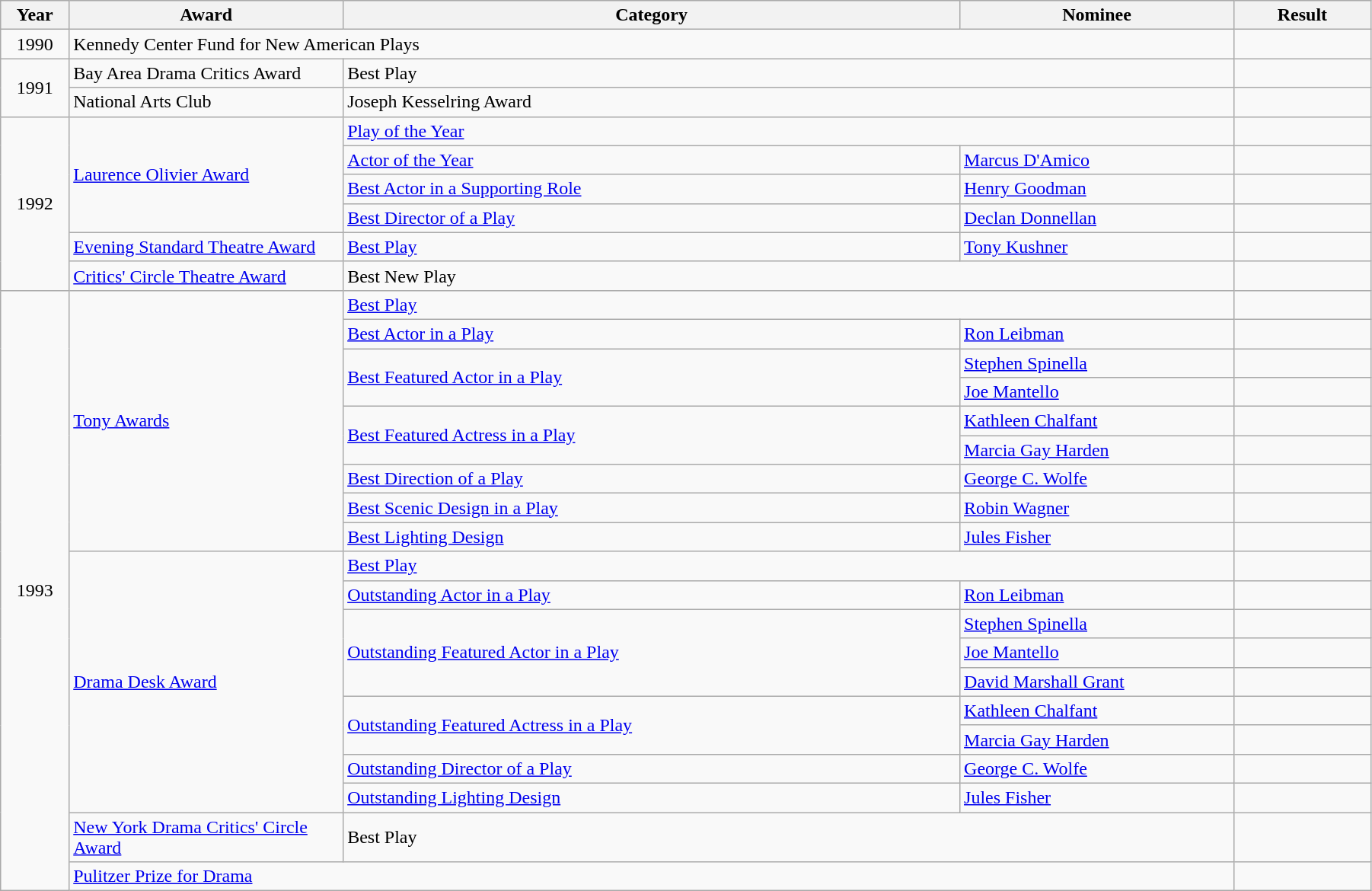<table class="wikitable" width="95%">
<tr>
<th width="5%">Year</th>
<th width="20%">Award</th>
<th width="45%">Category</th>
<th width="20%">Nominee</th>
<th width="10%">Result</th>
</tr>
<tr>
<td style="text-align: center;">1990</td>
<td colspan="3">Kennedy Center Fund for New American Plays</td>
<td></td>
</tr>
<tr>
<td rowspan="2"style="text-align: center;">1991</td>
<td>Bay Area Drama Critics Award</td>
<td colspan="2">Best Play</td>
<td></td>
</tr>
<tr>
<td>National Arts Club</td>
<td colspan="2">Joseph Kesselring Award</td>
<td></td>
</tr>
<tr>
<td rowspan="6" style="text-align: center;">1992</td>
<td rowspan="4"><a href='#'>Laurence Olivier Award</a></td>
<td colspan="2"><a href='#'>Play of the Year</a></td>
<td></td>
</tr>
<tr>
<td><a href='#'>Actor of the Year</a></td>
<td><a href='#'>Marcus D'Amico</a></td>
<td></td>
</tr>
<tr>
<td><a href='#'>Best Actor in a Supporting Role</a></td>
<td><a href='#'>Henry Goodman</a></td>
<td></td>
</tr>
<tr>
<td><a href='#'>Best Director of a Play</a></td>
<td><a href='#'>Declan Donnellan</a></td>
<td></td>
</tr>
<tr>
<td><a href='#'>Evening Standard Theatre Award</a></td>
<td><a href='#'>Best Play</a></td>
<td><a href='#'>Tony Kushner</a></td>
<td></td>
</tr>
<tr>
<td><a href='#'>Critics' Circle Theatre Award</a></td>
<td colspan="2">Best New Play</td>
<td></td>
</tr>
<tr>
<td rowspan="22" style="text-align:center;">1993</td>
<td rowspan="9"><a href='#'>Tony Awards</a></td>
<td colspan="2"><a href='#'>Best Play</a></td>
<td></td>
</tr>
<tr>
<td><a href='#'>Best Actor in a Play</a></td>
<td><a href='#'>Ron Leibman</a></td>
<td></td>
</tr>
<tr>
<td rowspan="2"><a href='#'>Best Featured Actor in a Play</a></td>
<td><a href='#'>Stephen Spinella</a></td>
<td></td>
</tr>
<tr>
<td><a href='#'>Joe Mantello</a></td>
<td></td>
</tr>
<tr>
<td rowspan="2"><a href='#'>Best Featured Actress in a Play</a></td>
<td><a href='#'>Kathleen Chalfant</a></td>
<td></td>
</tr>
<tr>
<td><a href='#'>Marcia Gay Harden</a></td>
<td></td>
</tr>
<tr>
<td><a href='#'>Best Direction of a Play</a></td>
<td><a href='#'>George C. Wolfe</a></td>
<td></td>
</tr>
<tr>
<td><a href='#'>Best Scenic Design in a Play</a></td>
<td><a href='#'>Robin Wagner</a></td>
<td></td>
</tr>
<tr>
<td><a href='#'>Best Lighting Design</a></td>
<td><a href='#'>Jules Fisher</a></td>
<td></td>
</tr>
<tr>
<td rowspan="9"><a href='#'>Drama Desk Award</a></td>
<td colspan="2"><a href='#'>Best Play</a></td>
<td></td>
</tr>
<tr>
<td><a href='#'>Outstanding Actor in a Play</a></td>
<td><a href='#'>Ron Leibman</a></td>
<td></td>
</tr>
<tr>
<td rowspan="3"><a href='#'>Outstanding Featured Actor in a Play</a></td>
<td><a href='#'>Stephen Spinella</a></td>
<td></td>
</tr>
<tr>
<td><a href='#'>Joe Mantello</a></td>
<td></td>
</tr>
<tr>
<td><a href='#'>David Marshall Grant</a></td>
<td></td>
</tr>
<tr>
<td rowspan="2"><a href='#'>Outstanding Featured Actress in a Play</a></td>
<td><a href='#'>Kathleen Chalfant</a></td>
<td></td>
</tr>
<tr>
<td><a href='#'>Marcia Gay Harden</a></td>
<td></td>
</tr>
<tr>
<td><a href='#'>Outstanding Director of a Play</a></td>
<td><a href='#'>George C. Wolfe</a></td>
<td></td>
</tr>
<tr>
<td><a href='#'>Outstanding Lighting Design</a></td>
<td><a href='#'>Jules Fisher</a></td>
<td></td>
</tr>
<tr>
<td><a href='#'>New York Drama Critics' Circle Award</a></td>
<td colspan="2">Best Play</td>
<td></td>
</tr>
<tr>
<td colspan="3"><a href='#'>Pulitzer Prize for Drama</a></td>
<td></td>
</tr>
</table>
